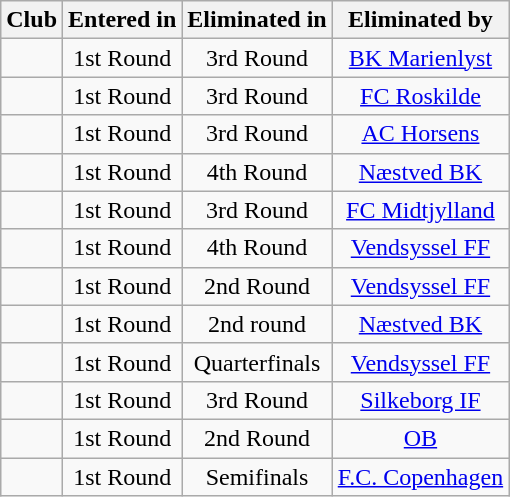<table class="wikitable sortable">
<tr>
<th>Club</th>
<th>Entered in</th>
<th>Eliminated in</th>
<th>Eliminated by</th>
</tr>
<tr>
<td></td>
<td align="center">1st Round</td>
<td align="center">3rd Round</td>
<td align="center"><a href='#'>BK Marienlyst</a></td>
</tr>
<tr>
<td></td>
<td align="center">1st Round</td>
<td align="center">3rd Round</td>
<td align="center"><a href='#'>FC Roskilde</a></td>
</tr>
<tr>
<td></td>
<td align="center">1st Round</td>
<td align="center">3rd Round</td>
<td align="center"><a href='#'>AC Horsens</a></td>
</tr>
<tr>
<td></td>
<td align="center">1st Round</td>
<td align="center">4th Round</td>
<td align="center"><a href='#'>Næstved BK</a></td>
</tr>
<tr>
<td></td>
<td align="center">1st Round</td>
<td align="center">3rd Round</td>
<td align="center"><a href='#'>FC Midtjylland</a></td>
</tr>
<tr>
<td></td>
<td align="center">1st Round</td>
<td align="center">4th Round</td>
<td align="center"><a href='#'>Vendsyssel FF</a></td>
</tr>
<tr>
<td></td>
<td align="center">1st Round</td>
<td align="center">2nd Round</td>
<td align="center"><a href='#'>Vendsyssel FF</a></td>
</tr>
<tr>
<td></td>
<td align="center">1st Round</td>
<td align="center">2nd round</td>
<td align="center"><a href='#'>Næstved BK</a></td>
</tr>
<tr>
<td></td>
<td align="center">1st Round</td>
<td align="center">Quarterfinals</td>
<td align="center"><a href='#'>Vendsyssel FF</a></td>
</tr>
<tr>
<td></td>
<td align="center">1st Round</td>
<td align="center">3rd Round</td>
<td align="center"><a href='#'>Silkeborg IF</a></td>
</tr>
<tr>
<td></td>
<td align="center">1st Round</td>
<td align="center">2nd Round</td>
<td align="center"><a href='#'>OB</a></td>
</tr>
<tr>
<td></td>
<td align="center">1st Round</td>
<td align="center">Semifinals</td>
<td align="center"><a href='#'>F.C. Copenhagen</a></td>
</tr>
</table>
